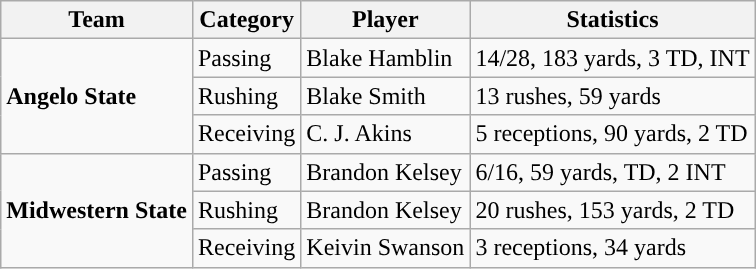<table class="wikitable" style="float: left;">
<tr>
<th>Team</th>
<th>Category</th>
<th>Player</th>
<th>Statistics</th>
</tr>
<tr>
<td rowspan=3><strong>Angelo State</strong></td>
<td>Passing</td>
<td>Blake Hamblin</td>
<td>14/28, 183 yards, 3 TD, INT</td>
</tr>
<tr>
<td>Rushing</td>
<td>Blake Smith</td>
<td>13 rushes, 59 yards</td>
</tr>
<tr>
<td>Receiving</td>
<td>C. J. Akins</td>
<td>5 receptions, 90 yards, 2 TD</td>
</tr>
<tr>
<td rowspan=3><strong>Midwestern State</strong></td>
<td>Passing</td>
<td>Brandon Kelsey</td>
<td>6/16, 59 yards, TD, 2 INT</td>
</tr>
<tr>
<td>Rushing</td>
<td>Brandon Kelsey</td>
<td>20 rushes, 153 yards, 2 TD</td>
</tr>
<tr>
<td>Receiving</td>
<td>Keivin Swanson</td>
<td>3 receptions, 34 yards</td>
</tr>
</table>
